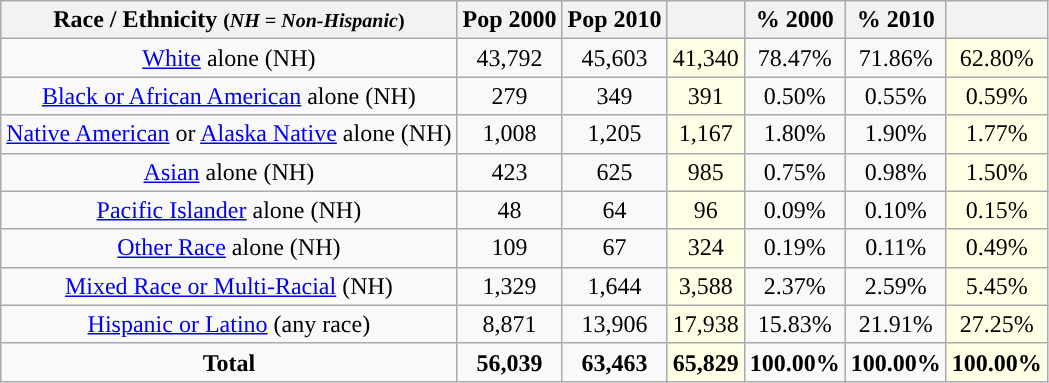<table class="wikitable" style="text-align:center;">
<tr>
<th>Race / Ethnicity <small>(<em>NH = Non-Hispanic</em>)</small></th>
<th>Pop 2000</th>
<th>Pop 2010</th>
<th></th>
<th>% 2000</th>
<th>% 2010</th>
<th></th>
</tr>
<tr>
<td><a href='#'>White</a> alone (NH)</td>
<td>43,792</td>
<td>45,603</td>
<td style='background: #ffffe6;'>41,340</td>
<td>78.47%</td>
<td>71.86%</td>
<td style='background: #ffffe6;'>62.80%</td>
</tr>
<tr>
<td><a href='#'>Black or African American</a> alone (NH)</td>
<td>279</td>
<td>349</td>
<td style='background: #ffffe6;'>391</td>
<td>0.50%</td>
<td>0.55%</td>
<td style='background: #ffffe6;'>0.59%</td>
</tr>
<tr>
<td><a href='#'>Native American</a> or <a href='#'>Alaska Native</a> alone (NH)</td>
<td>1,008</td>
<td>1,205</td>
<td style='background: #ffffe6;'>1,167</td>
<td>1.80%</td>
<td>1.90%</td>
<td style='background: #ffffe6;'>1.77%</td>
</tr>
<tr>
<td><a href='#'>Asian</a> alone (NH)</td>
<td>423</td>
<td>625</td>
<td style='background: #ffffe6;'>985</td>
<td>0.75%</td>
<td>0.98%</td>
<td style='background: #ffffe6;'>1.50%</td>
</tr>
<tr>
<td><a href='#'>Pacific Islander</a> alone (NH)</td>
<td>48</td>
<td>64</td>
<td style='background: #ffffe6;'>96</td>
<td>0.09%</td>
<td>0.10%</td>
<td style='background: #ffffe6;'>0.15%</td>
</tr>
<tr>
<td><a href='#'>Other Race</a> alone (NH)</td>
<td>109</td>
<td>67</td>
<td style='background: #ffffe6;'>324</td>
<td>0.19%</td>
<td>0.11%</td>
<td style='background: #ffffe6;'>0.49%</td>
</tr>
<tr>
<td><a href='#'>Mixed Race or Multi-Racial</a> (NH)</td>
<td>1,329</td>
<td>1,644</td>
<td style='background: #ffffe6;'>3,588</td>
<td>2.37%</td>
<td>2.59%</td>
<td style='background: #ffffe6;'>5.45%</td>
</tr>
<tr>
<td><a href='#'>Hispanic or Latino</a> (any race)</td>
<td>8,871</td>
<td>13,906</td>
<td style='background: #ffffe6;'>17,938</td>
<td>15.83%</td>
<td>21.91%</td>
<td style='background: #ffffe6;'>27.25%</td>
</tr>
<tr>
<td><strong>Total</strong></td>
<td><strong>56,039</strong></td>
<td><strong>63,463</strong></td>
<td style='background: #ffffe6;'><strong>65,829</strong></td>
<td><strong>100.00%</strong></td>
<td><strong>100.00%</strong></td>
<td style='background: #ffffe6;'><strong>100.00%</strong></td>
</tr>
</table>
